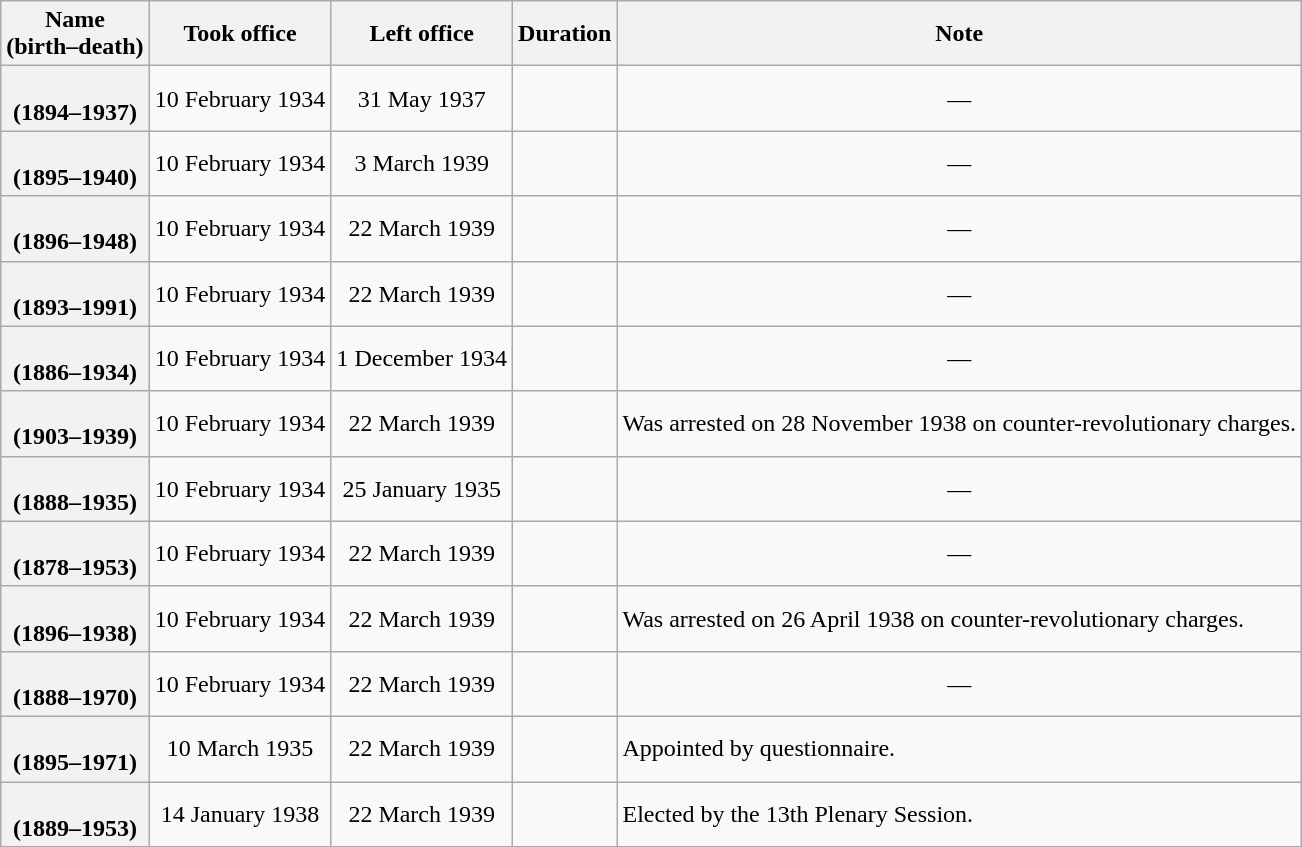<table class="wikitable plainrowheaders sortable" style="text-align:center;" border="1">
<tr>
<th scope="col">Name<br>(birth–death)</th>
<th scope="col">Took office</th>
<th scope="col">Left office</th>
<th scope="col">Duration</th>
<th scope="col">Note</th>
</tr>
<tr>
<th scope="row"><br>(1894–1937)</th>
<td>10 February 1934</td>
<td>31 May 1937</td>
<td></td>
<td>—</td>
</tr>
<tr>
<th scope="row"><br>(1895–1940)</th>
<td>10 February 1934</td>
<td>3 March 1939</td>
<td></td>
<td>—</td>
</tr>
<tr>
<th scope="row"><br>(1896–1948)</th>
<td>10 February 1934</td>
<td>22 March 1939</td>
<td></td>
<td>—</td>
</tr>
<tr>
<th scope="row"><br>(1893–1991)</th>
<td>10 February 1934</td>
<td>22 March 1939</td>
<td></td>
<td>—</td>
</tr>
<tr>
<th scope="row"><br>(1886–1934)</th>
<td>10 February 1934</td>
<td>1 December 1934</td>
<td></td>
<td>—</td>
</tr>
<tr>
<th scope="row"><br>(1903–1939)</th>
<td>10 February 1934</td>
<td>22 March 1939</td>
<td></td>
<td align="left ">Was arrested on 28 November 1938 on counter-revolutionary charges.</td>
</tr>
<tr>
<th scope="row"><br>(1888–1935)</th>
<td>10 February 1934</td>
<td>25 January 1935</td>
<td></td>
<td>—</td>
</tr>
<tr>
<th scope="row"><br>(1878–1953)</th>
<td>10 February 1934</td>
<td>22 March 1939</td>
<td></td>
<td>—</td>
</tr>
<tr>
<th scope="row"><br>(1896–1938)</th>
<td>10 February 1934</td>
<td>22 March 1939</td>
<td></td>
<td align="left ">Was arrested on 26 April 1938 on counter-revolutionary charges.</td>
</tr>
<tr>
<th scope="row"><br>(1888–1970)</th>
<td>10 February 1934</td>
<td>22 March 1939</td>
<td></td>
<td>—</td>
</tr>
<tr>
<th scope="row"><br>(1895–1971)</th>
<td>10 March 1935</td>
<td>22 March 1939</td>
<td></td>
<td align="left ">Appointed by questionnaire.</td>
</tr>
<tr>
<th scope="row"><br>(1889–1953)</th>
<td>14 January 1938</td>
<td>22 March 1939</td>
<td></td>
<td align="left">Elected by the 13th Plenary Session.</td>
</tr>
</table>
